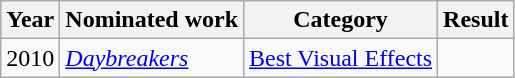<table class="wikitable">
<tr>
<th>Year</th>
<th>Nominated work</th>
<th>Category</th>
<th>Result</th>
</tr>
<tr>
<td>2010</td>
<td><em><a href='#'>Daybreakers</a></em></td>
<td><a href='#'>Best Visual Effects</a></td>
<td></td>
</tr>
</table>
